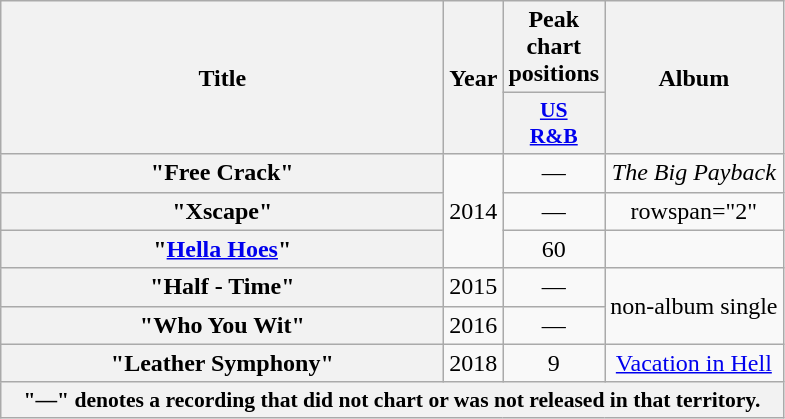<table class="wikitable plainrowheaders" style="text-align:center;">
<tr>
<th scope="col" rowspan="2" style="width:18em;">Title</th>
<th scope="col" rowspan="2">Year</th>
<th scope="col" colspan="1">Peak chart positions</th>
<th scope="col" rowspan="2">Album</th>
</tr>
<tr>
<th scope="col" style="width:3em;font-size:90%;"><a href='#'>US<br>R&B</a><br></th>
</tr>
<tr>
<th scope="row">"Free Crack"<br></th>
<td rowspan="3">2014</td>
<td>—</td>
<td><em>The Big Payback</em></td>
</tr>
<tr>
<th scope="row">"Xscape"<br></th>
<td>—</td>
<td>rowspan="2" </td>
</tr>
<tr>
<th scope="row">"<a href='#'>Hella Hoes</a>"<br></th>
<td>60</td>
</tr>
<tr>
<th scope="row">"Half - Time"<br></th>
<td>2015</td>
<td>—</td>
<td rowspan="2">non-album single</td>
</tr>
<tr>
<th scope="row">"Who You Wit"<br></th>
<td>2016</td>
<td>—</td>
</tr>
<tr>
<th scope="row">"Leather Symphony"<br></th>
<td>2018</td>
<td>9</td>
<td><a href='#'>Vacation in Hell</a></td>
</tr>
<tr>
<th colspan="9" style="font-size:90%">"—" denotes a recording that did not chart or was not released in that territory.</th>
</tr>
</table>
